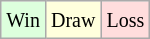<table class="wikitable">
<tr>
<td style="background-color: #ddffdd;"><small>Win</small></td>
<td style="background-color: #ffffdd;"><small>Draw</small></td>
<td style="background-color: #ffdddd;"><small>Loss</small></td>
</tr>
</table>
